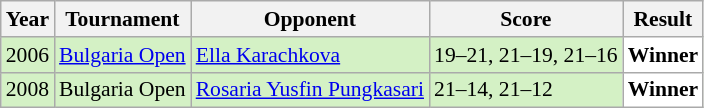<table class="sortable wikitable" style="font-size: 90%;">
<tr>
<th>Year</th>
<th>Tournament</th>
<th>Opponent</th>
<th>Score</th>
<th>Result</th>
</tr>
<tr style="background:#D4F1C5">
<td align="center">2006</td>
<td align="left"><a href='#'>Bulgaria Open</a></td>
<td align="left"> <a href='#'>Ella Karachkova</a></td>
<td align="left">19–21, 21–19, 21–16</td>
<td style="text-align:left; background:white"> <strong>Winner</strong></td>
</tr>
<tr style="background:#D4F1C5">
<td align="center">2008</td>
<td align="left">Bulgaria Open</td>
<td align="left"> <a href='#'>Rosaria Yusfin Pungkasari</a></td>
<td align="left">21–14, 21–12</td>
<td style="text-align:left; background:white"> <strong>Winner</strong></td>
</tr>
</table>
